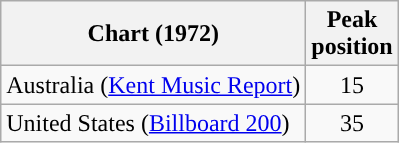<table class="wikitable">
<tr>
<th scope="col">Chart (1972)</th>
<th>Peak<br>position</th>
</tr>
<tr>
<td>Australia (<a href='#'>Kent Music Report</a>)</td>
<td style="text-align:center;">15</td>
</tr>
<tr>
<td>United States (<a href='#'>Billboard 200</a>)</td>
<td style="text-align:center;">35</td>
</tr>
</table>
